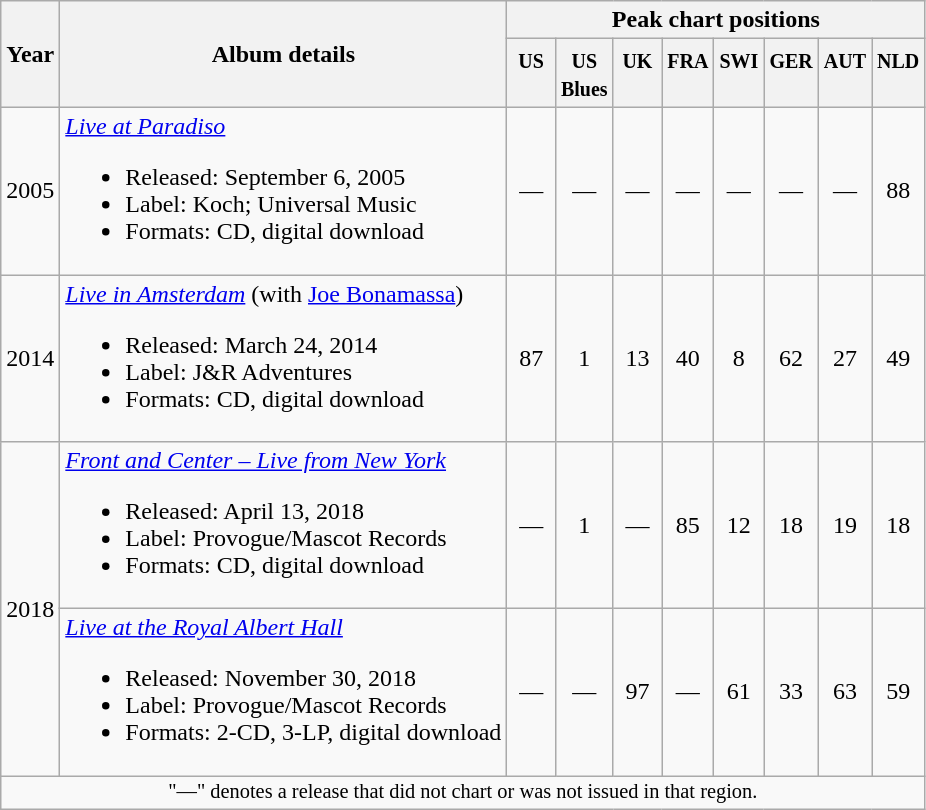<table class=wikitable style=text-align:center;>
<tr>
<th rowspan="2">Year</th>
<th rowspan="2">Album details</th>
<th colspan="8">Peak chart positions</th>
</tr>
<tr style="vertical-align:top;line-height:1.2">
<th width=25px><small>US</small><br></th>
<th width=25px><small>US Blues</small><br></th>
<th width=25px><small>UK</small><br></th>
<th width=25px><small>FRA</small><br></th>
<th width=25px><small>SWI</small><br></th>
<th width=25px><small>GER</small><br></th>
<th width=25px><small>AUT</small><br></th>
<th width=25px><small>NLD</small><br></th>
</tr>
<tr>
<td>2005</td>
<td align=left><em><a href='#'>Live at Paradiso</a></em><br><ul><li>Released: September 6, 2005</li><li>Label: Koch; Universal Music</li><li>Formats: CD, digital download</li></ul></td>
<td>—</td>
<td>—</td>
<td>—</td>
<td>—</td>
<td>—</td>
<td>—</td>
<td>—</td>
<td>88</td>
</tr>
<tr>
<td>2014</td>
<td align=left><em><a href='#'>Live in Amsterdam</a></em> (with <a href='#'>Joe Bonamassa</a>)<br><ul><li>Released: March 24, 2014</li><li>Label: J&R Adventures</li><li>Formats: CD, digital download</li></ul></td>
<td>87</td>
<td>1</td>
<td>13</td>
<td>40</td>
<td>8</td>
<td>62</td>
<td>27</td>
<td>49</td>
</tr>
<tr>
<td rowspan="2">2018</td>
<td align=left><em><a href='#'>Front and Center – Live from New York</a></em><br><ul><li>Released: April 13, 2018</li><li>Label: Provogue/Mascot Records</li><li>Formats: CD, digital download</li></ul></td>
<td>—</td>
<td>1</td>
<td>—</td>
<td>85</td>
<td>12</td>
<td>18</td>
<td>19</td>
<td>18</td>
</tr>
<tr>
<td align=left><em><a href='#'>Live at the Royal Albert Hall</a></em><br><ul><li>Released: November 30, 2018</li><li>Label: Provogue/Mascot Records</li><li>Formats: 2-CD, 3-LP, digital download</li></ul></td>
<td>—</td>
<td>—</td>
<td>97</td>
<td>—</td>
<td>61</td>
<td>33</td>
<td>63</td>
<td>59</td>
</tr>
<tr>
<td colspan=25 style=font-size:85%;>"—" denotes a release that did not chart or was not issued in that region.</td>
</tr>
</table>
